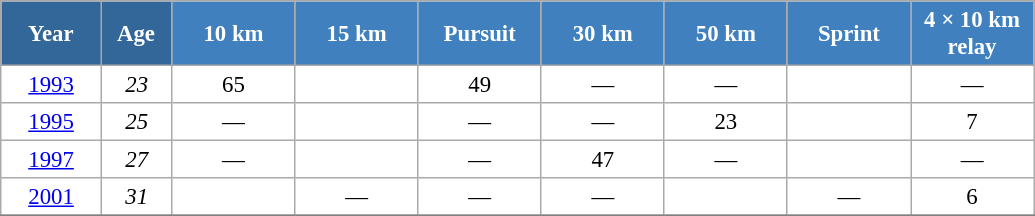<table class="wikitable" style="font-size:95%; text-align:center; border:grey solid 1px; border-collapse:collapse; background:#ffffff;">
<tr>
<th style="background-color:#369; color:white; width:60px;"> Year </th>
<th style="background-color:#369; color:white; width:40px;"> Age </th>
<th style="background-color:#4180be; color:white; width:75px;"> 10 km </th>
<th style="background-color:#4180be; color:white; width:75px;"> 15 km </th>
<th style="background-color:#4180be; color:white; width:75px;"> Pursuit </th>
<th style="background-color:#4180be; color:white; width:75px;"> 30 km </th>
<th style="background-color:#4180be; color:white; width:75px;"> 50 km </th>
<th style="background-color:#4180be; color:white; width:75px;"> Sprint </th>
<th style="background-color:#4180be; color:white; width:75px;"> 4 × 10 km <br> relay </th>
</tr>
<tr>
<td><a href='#'>1993</a></td>
<td><em>23</em></td>
<td>65</td>
<td></td>
<td>49</td>
<td>—</td>
<td>—</td>
<td></td>
<td>—</td>
</tr>
<tr>
<td><a href='#'>1995</a></td>
<td><em>25</em></td>
<td>—</td>
<td></td>
<td>—</td>
<td>—</td>
<td>23</td>
<td></td>
<td>7</td>
</tr>
<tr>
<td><a href='#'>1997</a></td>
<td><em>27</em></td>
<td>—</td>
<td></td>
<td>—</td>
<td>47</td>
<td>—</td>
<td></td>
<td>—</td>
</tr>
<tr>
<td><a href='#'>2001</a></td>
<td><em>31</em></td>
<td></td>
<td>—</td>
<td>—</td>
<td>—</td>
<td></td>
<td>—</td>
<td>6</td>
</tr>
<tr>
</tr>
</table>
